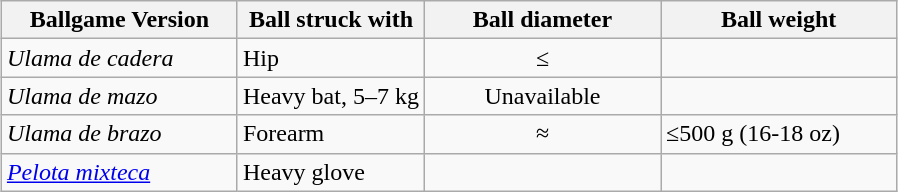<table class="wikitable" style="margin:auto;">
<tr>
<th>Ballgame Version</th>
<th>Ball struck with</th>
<th>Ball diameter</th>
<th>Ball weight</th>
</tr>
<tr>
<td style="width:150px"><em>Ulama de cadera</em></td>
<td>Hip</td>
<td style="width:150px" align="center">≤</td>
<td style="width:150px"></td>
</tr>
<tr>
<td><em>Ulama de mazo</em></td>
<td>Heavy bat, 5–7 kg</td>
<td align="center">Unavailable</td>
<td></td>
</tr>
<tr>
<td><em>Ulama de brazo</em></td>
<td>Forearm</td>
<td align="center">≈</td>
<td>≤500 g (16-18 oz)</td>
</tr>
<tr>
<td><em><a href='#'>Pelota mixteca</a></em></td>
<td>Heavy glove</td>
<td align="center"></td>
<td></td>
</tr>
</table>
